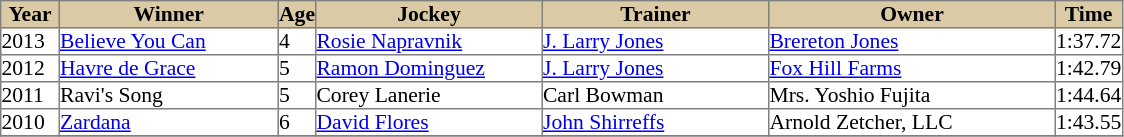<table class = "sortable" | border="1" cellpadding="0" style="border-collapse: collapse; font-size:90%">
<tr bgcolor="#DACAA5" align="center">
<td width="38px"><strong>Year</strong><br></td>
<td width="145px"><strong>Winner</strong><br></td>
<td><strong>Age</strong><br></td>
<td width="150px"><strong>Jockey</strong><br></td>
<td width="150px"><strong>Trainer</strong><br></td>
<td width="190px"><strong>Owner</strong><br></td>
<td><strong>Time</strong><br></td>
</tr>
<tr>
<td>2013</td>
<td><a href='#'>Believe You Can</a></td>
<td>4</td>
<td><a href='#'>Rosie Napravnik</a></td>
<td><a href='#'>J. Larry Jones</a></td>
<td><a href='#'>Brereton Jones</a></td>
<td>1:37.72</td>
</tr>
<tr>
<td>2012</td>
<td><a href='#'>Havre de Grace</a></td>
<td>5</td>
<td><a href='#'>Ramon Dominguez</a></td>
<td><a href='#'>J. Larry Jones</a></td>
<td><a href='#'>Fox Hill Farms</a></td>
<td>1:42.79</td>
</tr>
<tr>
<td>2011</td>
<td>Ravi's Song</td>
<td>5</td>
<td>Corey Lanerie</td>
<td>Carl Bowman</td>
<td>Mrs. Yoshio Fujita</td>
<td>1:44.64</td>
</tr>
<tr>
<td>2010</td>
<td><a href='#'>Zardana</a></td>
<td>6</td>
<td><a href='#'>David Flores</a></td>
<td><a href='#'>John Shirreffs</a></td>
<td>Arnold Zetcher, LLC</td>
<td>1:43.55</td>
</tr>
<tr>
</tr>
</table>
